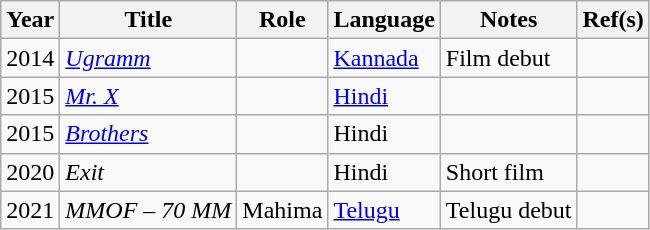<table class="wikitable sortable">
<tr>
<th>Year</th>
<th>Title</th>
<th>Role</th>
<th>Language</th>
<th>Notes</th>
<th>Ref(s)</th>
</tr>
<tr>
<td>2014</td>
<td><em><a href='#'>Ugramm</a></em></td>
<td></td>
<td><a href='#'>Kannada</a></td>
<td>Film debut</td>
<td></td>
</tr>
<tr>
<td>2015</td>
<td><em><a href='#'>Mr. X</a></em></td>
<td></td>
<td><a href='#'>Hindi</a></td>
<td></td>
<td></td>
</tr>
<tr>
<td>2015</td>
<td><em><a href='#'>Brothers</a></em></td>
<td></td>
<td>Hindi</td>
<td></td>
<td></td>
</tr>
<tr>
<td>2020</td>
<td><em>Exit</em></td>
<td></td>
<td>Hindi</td>
<td>Short film</td>
<td></td>
</tr>
<tr>
<td>2021</td>
<td><em>MMOF – 70 MM</em></td>
<td>Mahima</td>
<td><a href='#'>Telugu</a></td>
<td>Telugu debut</td>
<td></td>
</tr>
</table>
